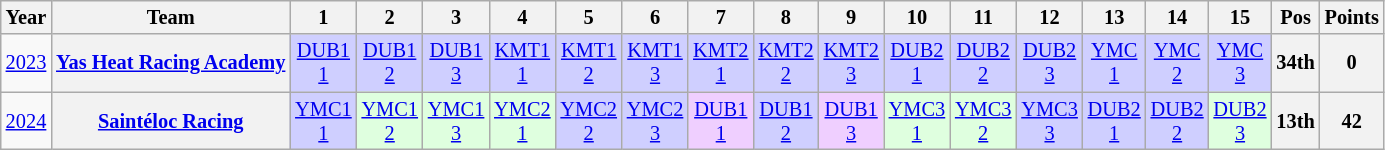<table class="wikitable" style="text-align:center; font-size:85%">
<tr>
<th>Year</th>
<th>Team</th>
<th>1</th>
<th>2</th>
<th>3</th>
<th>4</th>
<th>5</th>
<th>6</th>
<th>7</th>
<th>8</th>
<th>9</th>
<th>10</th>
<th>11</th>
<th>12</th>
<th>13</th>
<th>14</th>
<th>15</th>
<th>Pos</th>
<th>Points</th>
</tr>
<tr>
<td><a href='#'>2023</a></td>
<th nowrap><a href='#'>Yas Heat Racing Academy</a></th>
<td style="background:#CFCFFF;"><a href='#'>DUB1<br>1</a><br> </td>
<td style="background:#CFCFFF;"><a href='#'>DUB1<br>2</a> <br> </td>
<td style="background:#CFCFFF;"><a href='#'>DUB1<br>3</a> <br> </td>
<td style="background:#CFCFFF;"><a href='#'>KMT1<br>1</a> <br> </td>
<td style="background:#CFCFFF;"><a href='#'>KMT1<br>2</a> <br> </td>
<td style="background:#CFCFFF;"><a href='#'>KMT1<br>3</a> <br> </td>
<td style="background:#CFCFFF;"><a href='#'>KMT2<br>1</a> <br> </td>
<td style="background:#CFCFFF;"><a href='#'>KMT2<br>2</a><br> </td>
<td style="background:#CFCFFF;"><a href='#'>KMT2<br>3</a> <br> </td>
<td style="background:#CFCFFF;"><a href='#'>DUB2<br>1</a><br></td>
<td style="background:#CFCFFF;"><a href='#'>DUB2<br>2</a><br></td>
<td style="background:#CFCFFF;"><a href='#'>DUB2<br>3</a><br></td>
<td style="background:#CFCFFF;"><a href='#'>YMC<br>1</a><br></td>
<td style="background:#CFCFFF;"><a href='#'>YMC<br>2</a><br></td>
<td style="background:#CFCFFF;"><a href='#'>YMC<br>3</a><br></td>
<th>34th</th>
<th>0</th>
</tr>
<tr>
<td><a href='#'>2024</a></td>
<th nowrap><a href='#'>Saintéloc Racing</a></th>
<td style="background:#CFCFFF;"><a href='#'>YMC1<br>1</a><br></td>
<td style="background:#DFFFDF;"><a href='#'>YMC1<br>2</a><br></td>
<td style="background:#DFFFDF;"><a href='#'>YMC1<br>3</a><br></td>
<td style="background:#DFFFDF;"><a href='#'>YMC2<br>1</a><br></td>
<td style="background:#CFCFFF;"><a href='#'>YMC2<br>2</a><br></td>
<td style="background:#CFCFFF;"><a href='#'>YMC2<br>3</a><br></td>
<td style="background:#EFCFFF;"><a href='#'>DUB1<br>1</a><br></td>
<td style="background:#CFCFFF;"><a href='#'>DUB1<br>2</a><br></td>
<td style="background:#EFCFFF;"><a href='#'>DUB1<br>3</a><br></td>
<td style="background:#DFFFDF;"><a href='#'>YMC3<br>1</a><br></td>
<td style="background:#DFFFDF;"><a href='#'>YMC3<br>2</a><br></td>
<td style="background:#CFCFFF;"><a href='#'>YMC3<br>3</a><br></td>
<td style="background:#CFCFFF;"><a href='#'>DUB2<br>1</a><br></td>
<td style="background:#CFCFFF;"><a href='#'>DUB2<br>2</a><br></td>
<td style="background:#DFFFDF;"><a href='#'>DUB2<br>3</a><br></td>
<th>13th</th>
<th>42</th>
</tr>
</table>
